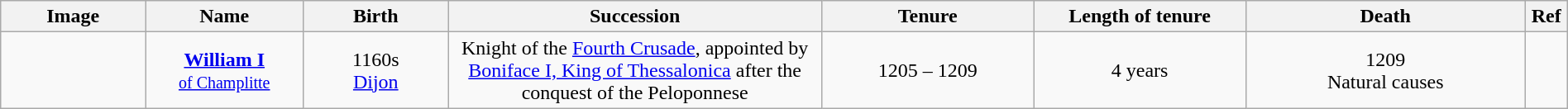<table class="wikitable" style="width:100%; text-align:center;">
<tr>
<th width="100">Image</th>
<th width="110">Name</th>
<th width="100">Birth</th>
<th width="270">Succession</th>
<th width="150">Tenure</th>
<th width="150">Length of tenure</th>
<th width="200">Death</th>
<th width="10">Ref</th>
</tr>
<tr>
<td></td>
<td><a href='#'><strong>William I</strong><br><small>of Champlitte</small></a></td>
<td>1160s<br><a href='#'>Dijon</a></td>
<td>Knight of the <a href='#'>Fourth Crusade</a>, appointed by <a href='#'>Boniface I, King of Thessalonica</a> after the conquest of the Peloponnese</td>
<td>1205 – 1209</td>
<td>4 years</td>
<td>1209<br>Natural causes</td>
<td></td>
</tr>
</table>
